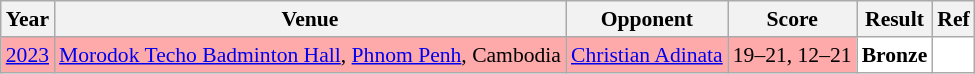<table class="sortable wikitable" style="font-size: 90%;">
<tr>
<th>Year</th>
<th>Venue</th>
<th>Opponent</th>
<th>Score</th>
<th>Result</th>
<th>Ref</th>
</tr>
<tr style="background:#FFAAAA">
<td align="center"><a href='#'>2023</a></td>
<td align="left"><a href='#'>Morodok Techo Badminton Hall</a>, <a href='#'>Phnom Penh</a>, Cambodia</td>
<td align="left"> <a href='#'>Christian Adinata</a></td>
<td align="left">19–21, 12–21</td>
<td style="text-align:left; background:white"> <strong>Bronze</strong></td>
<td style="text-align:center; background:white"></td>
</tr>
</table>
